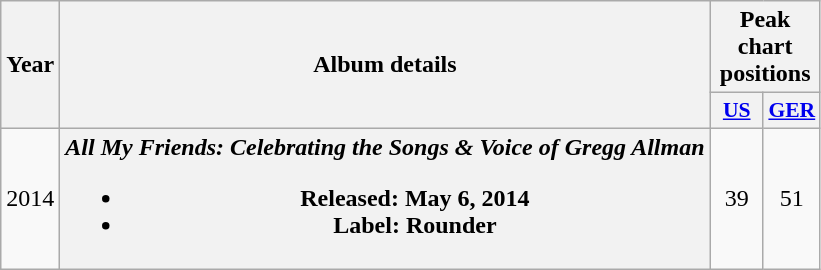<table class="wikitable plainrowheaders" style="text-align:center;" border="1">
<tr>
<th scope="col" rowspan="2">Year</th>
<th scope="col" rowspan="2">Album details</th>
<th scope="col" colspan="2">Peak chart positions</th>
</tr>
<tr>
<th scope="col" style="width:2em;font-size:90%;"><a href='#'>US</a><br></th>
<th scope="col" style="width:2em;font-size:90%;"><a href='#'>GER</a><br></th>
</tr>
<tr>
<td align="center">2014</td>
<th scope="row"><em>All My Friends: Celebrating the Songs & Voice of Gregg Allman</em><br><ul><li>Released: May 6, 2014</li><li>Label: Rounder</li></ul></th>
<td>39</td>
<td>51</td>
</tr>
</table>
